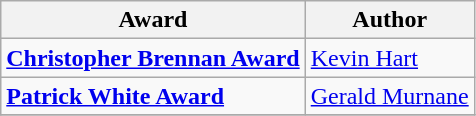<table class="wikitable">
<tr>
<th>Award</th>
<th>Author</th>
</tr>
<tr>
<td><strong><a href='#'>Christopher Brennan Award</a></strong></td>
<td><a href='#'>Kevin Hart</a></td>
</tr>
<tr>
<td><strong><a href='#'>Patrick White Award</a></strong></td>
<td><a href='#'>Gerald Murnane</a></td>
</tr>
<tr>
</tr>
</table>
